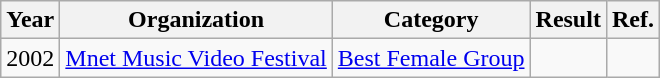<table class="wikitable">
<tr>
<th scope="col">Year</th>
<th scope="col">Organization</th>
<th scope="col">Category</th>
<th scope="col">Result</th>
<th scope="col">Ref.</th>
</tr>
<tr>
<td>2002</td>
<td><a href='#'>Mnet Music Video Festival</a></td>
<td><a href='#'>Best Female Group</a></td>
<td></td>
<td style="text-align:center"></td>
</tr>
</table>
